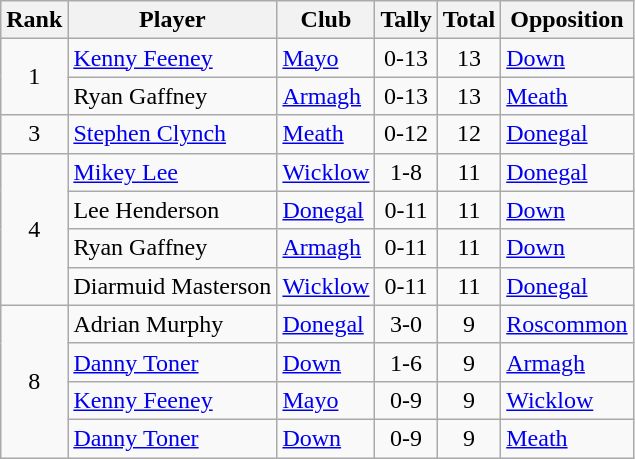<table class="wikitable">
<tr>
<th>Rank</th>
<th>Player</th>
<th>Club</th>
<th>Tally</th>
<th>Total</th>
<th>Opposition</th>
</tr>
<tr>
<td rowspan=2 align=center>1</td>
<td><a href='#'>Kenny Feeney</a></td>
<td><a href='#'>Mayo</a></td>
<td align=center>0-13</td>
<td align=center>13</td>
<td><a href='#'>Down</a></td>
</tr>
<tr>
<td>Ryan Gaffney</td>
<td><a href='#'>Armagh</a></td>
<td align=center>0-13</td>
<td align=center>13</td>
<td><a href='#'>Meath</a></td>
</tr>
<tr>
<td rowspan=1 align=center>3</td>
<td><a href='#'>Stephen Clynch</a></td>
<td><a href='#'>Meath</a></td>
<td align=center>0-12</td>
<td align=center>12</td>
<td><a href='#'>Donegal</a></td>
</tr>
<tr>
<td rowspan=4 align=center>4</td>
<td><a href='#'>Mikey Lee</a></td>
<td><a href='#'>Wicklow</a></td>
<td align=center>1-8</td>
<td align=center>11</td>
<td><a href='#'>Donegal</a></td>
</tr>
<tr>
<td>Lee Henderson</td>
<td><a href='#'>Donegal</a></td>
<td align=center>0-11</td>
<td align=center>11</td>
<td><a href='#'>Down</a></td>
</tr>
<tr>
<td>Ryan Gaffney</td>
<td><a href='#'>Armagh</a></td>
<td align=center>0-11</td>
<td align=center>11</td>
<td><a href='#'>Down</a></td>
</tr>
<tr>
<td>Diarmuid Masterson</td>
<td><a href='#'>Wicklow</a></td>
<td align=center>0-11</td>
<td align=center>11</td>
<td><a href='#'>Donegal</a></td>
</tr>
<tr>
<td rowspan=4 align=center>8</td>
<td>Adrian Murphy</td>
<td><a href='#'>Donegal</a></td>
<td align=center>3-0</td>
<td align=center>9</td>
<td><a href='#'>Roscommon</a></td>
</tr>
<tr>
<td><a href='#'>Danny Toner</a></td>
<td><a href='#'>Down</a></td>
<td align=center>1-6</td>
<td align=center>9</td>
<td><a href='#'>Armagh</a></td>
</tr>
<tr>
<td><a href='#'>Kenny Feeney</a></td>
<td><a href='#'>Mayo</a></td>
<td align=center>0-9</td>
<td align=center>9</td>
<td><a href='#'>Wicklow</a></td>
</tr>
<tr>
<td><a href='#'>Danny Toner</a></td>
<td><a href='#'>Down</a></td>
<td align=center>0-9</td>
<td align=center>9</td>
<td><a href='#'>Meath</a></td>
</tr>
</table>
